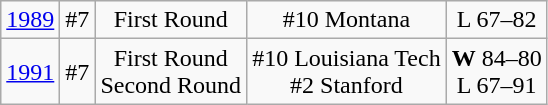<table class="wikitable">
<tr align="center">
<td><a href='#'>1989</a></td>
<td>#7</td>
<td>First Round</td>
<td>#10 Montana</td>
<td>L 67–82</td>
</tr>
<tr align="center">
<td><a href='#'>1991</a></td>
<td>#7</td>
<td>First Round<br>Second Round</td>
<td>#10 Louisiana Tech<br>#2 Stanford</td>
<td><strong>W</strong> 84–80<br> L 67–91</td>
</tr>
</table>
